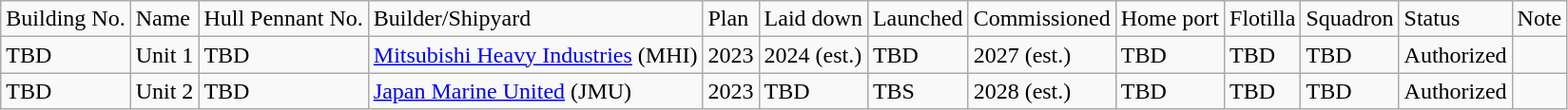<table class=wikitable>
<tr>
<td>Building No.</td>
<td>Name</td>
<td>Hull Pennant No.</td>
<td>Builder/Shipyard</td>
<td>Plan</td>
<td>Laid down</td>
<td>Launched</td>
<td>Commissioned</td>
<td>Home port</td>
<td>Flotilla</td>
<td>Squadron</td>
<td>Status</td>
<td>Note</td>
</tr>
<tr>
<td>TBD</td>
<td>Unit 1</td>
<td>TBD</td>
<td><a href='#'>Mitsubishi Heavy Industries</a> (MHI)</td>
<td>2023</td>
<td>2024 (est.)</td>
<td>TBD</td>
<td>2027 (est.)</td>
<td>TBD</td>
<td>TBD</td>
<td>TBD</td>
<td>Authorized</td>
<td></td>
</tr>
<tr>
<td>TBD</td>
<td>Unit 2</td>
<td>TBD</td>
<td><a href='#'>Japan Marine United</a> (JMU)</td>
<td>2023</td>
<td>TBD</td>
<td>TBS</td>
<td>2028 (est.)</td>
<td>TBD</td>
<td>TBD</td>
<td>TBD</td>
<td>Authorized</td>
<td></td>
</tr>
</table>
